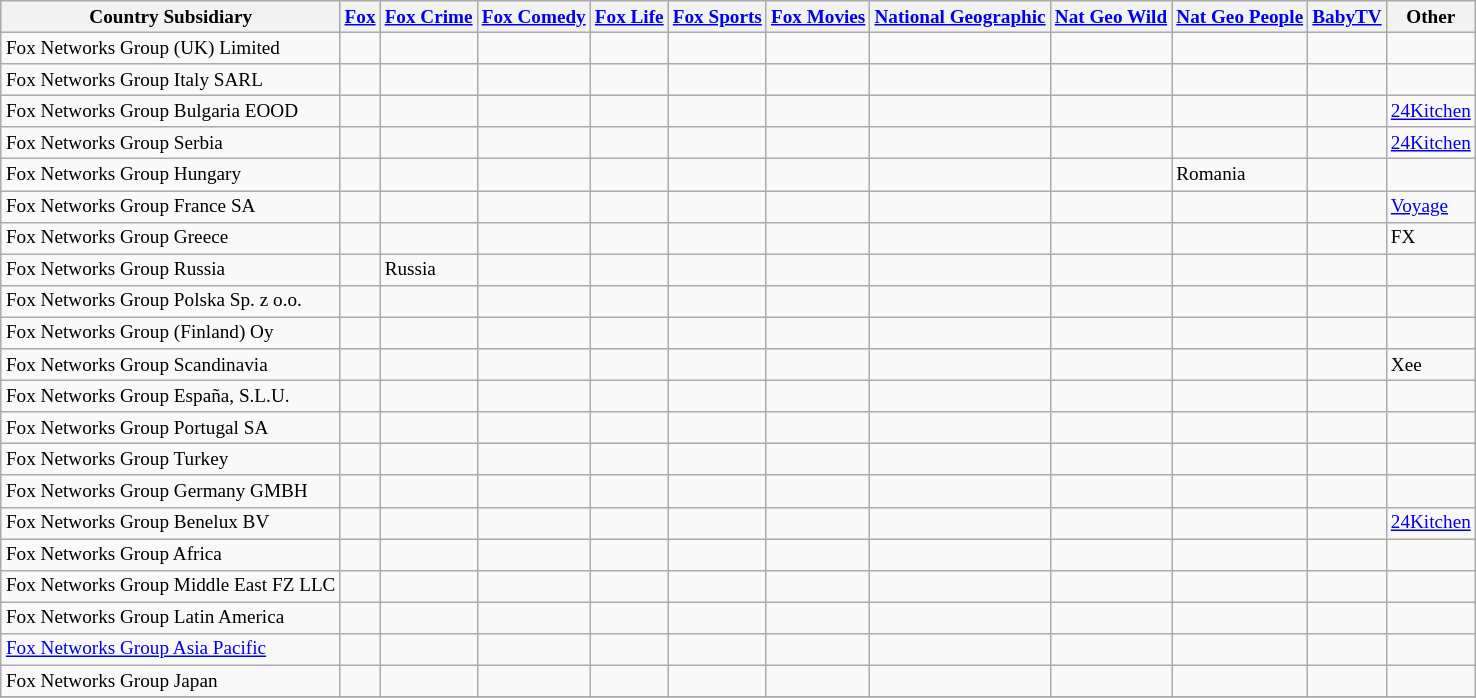<table class="wikitable" style="margin:0.5em ; font-size:80%">
<tr>
<th>Country Subsidiary</th>
<th><a href='#'>Fox</a></th>
<th><a href='#'>Fox Crime</a></th>
<th><a href='#'>Fox Comedy</a></th>
<th><a href='#'>Fox Life</a></th>
<th><a href='#'>Fox Sports</a></th>
<th><a href='#'>Fox Movies</a></th>
<th><a href='#'>National Geographic</a></th>
<th><a href='#'>Nat Geo Wild</a></th>
<th><a href='#'>Nat Geo People</a></th>
<th><a href='#'>BabyTV</a></th>
<th>Other</th>
</tr>
<tr>
<td>Fox Networks Group (UK) Limited</td>
<td></td>
<td></td>
<td></td>
<td></td>
<td></td>
<td></td>
<td></td>
<td></td>
<td></td>
<td></td>
<td></td>
</tr>
<tr>
<td>Fox Networks Group Italy SARL</td>
<td></td>
<td></td>
<td></td>
<td></td>
<td></td>
<td></td>
<td></td>
<td></td>
<td></td>
<td></td>
<td></td>
</tr>
<tr>
<td>Fox Networks Group Bulgaria EOOD</td>
<td></td>
<td></td>
<td></td>
<td></td>
<td></td>
<td></td>
<td></td>
<td></td>
<td></td>
<td></td>
<td><a href='#'>24Kitchen</a></td>
</tr>
<tr>
<td>Fox Networks Group Serbia</td>
<td></td>
<td></td>
<td></td>
<td></td>
<td></td>
<td></td>
<td></td>
<td></td>
<td></td>
<td></td>
<td><a href='#'>24Kitchen</a></td>
</tr>
<tr>
<td>Fox Networks Group Hungary</td>
<td></td>
<td></td>
<td></td>
<td></td>
<td></td>
<td></td>
<td></td>
<td></td>
<td>Romania</td>
<td></td>
<td></td>
</tr>
<tr>
<td>Fox Networks Group France SA</td>
<td></td>
<td></td>
<td></td>
<td></td>
<td></td>
<td></td>
<td></td>
<td></td>
<td></td>
<td></td>
<td><a href='#'>Voyage</a></td>
</tr>
<tr>
<td>Fox Networks Group Greece</td>
<td></td>
<td></td>
<td></td>
<td></td>
<td></td>
<td></td>
<td></td>
<td></td>
<td></td>
<td></td>
<td>FX</td>
</tr>
<tr>
<td>Fox Networks Group Russia</td>
<td></td>
<td>Russia</td>
<td></td>
<td></td>
<td></td>
<td></td>
<td></td>
<td></td>
<td></td>
<td></td>
<td></td>
</tr>
<tr>
<td>Fox Networks Group Polska Sp. z o.o.</td>
<td></td>
<td></td>
<td></td>
<td></td>
<td></td>
<td></td>
<td></td>
<td></td>
<td></td>
<td></td>
<td></td>
</tr>
<tr>
<td>Fox Networks Group (Finland) Oy</td>
<td></td>
<td></td>
<td></td>
<td></td>
<td></td>
<td></td>
<td></td>
<td></td>
<td></td>
<td></td>
<td></td>
</tr>
<tr>
<td>Fox Networks Group Scandinavia</td>
<td></td>
<td></td>
<td></td>
<td></td>
<td></td>
<td></td>
<td></td>
<td></td>
<td></td>
<td></td>
<td>Xee</td>
</tr>
<tr>
<td>Fox Networks Group España, S.L.U.</td>
<td></td>
<td></td>
<td></td>
<td></td>
<td></td>
<td></td>
<td></td>
<td></td>
<td></td>
<td></td>
<td></td>
</tr>
<tr>
<td>Fox Networks Group Portugal SA</td>
<td></td>
<td></td>
<td></td>
<td></td>
<td></td>
<td></td>
<td></td>
<td></td>
<td></td>
<td></td>
<td></td>
</tr>
<tr>
<td>Fox Networks Group Turkey</td>
<td> </td>
<td></td>
<td></td>
<td></td>
<td></td>
<td></td>
<td></td>
<td></td>
<td></td>
<td></td>
<td></td>
</tr>
<tr>
<td>Fox Networks Group Germany GMBH</td>
<td></td>
<td></td>
<td></td>
<td></td>
<td></td>
<td></td>
<td></td>
<td></td>
<td></td>
<td></td>
<td></td>
</tr>
<tr>
<td>Fox Networks Group Benelux BV</td>
<td></td>
<td></td>
<td></td>
<td></td>
<td></td>
<td></td>
<td></td>
<td></td>
<td></td>
<td></td>
<td><a href='#'>24Kitchen</a></td>
</tr>
<tr>
<td>Fox Networks Group Africa</td>
<td></td>
<td></td>
<td></td>
<td></td>
<td></td>
<td></td>
<td></td>
<td></td>
<td></td>
<td></td>
<td></td>
</tr>
<tr>
<td>Fox Networks Group Middle East FZ LLC</td>
<td></td>
<td></td>
<td></td>
<td></td>
<td></td>
<td></td>
<td></td>
<td></td>
<td></td>
<td></td>
<td></td>
</tr>
<tr>
<td>Fox Networks Group Latin America</td>
<td></td>
<td></td>
<td></td>
<td></td>
<td></td>
<td></td>
<td></td>
<td></td>
<td></td>
<td></td>
<td></td>
</tr>
<tr>
<td><a href='#'>Fox Networks Group Asia Pacific</a></td>
<td></td>
<td></td>
<td></td>
<td></td>
<td></td>
<td></td>
<td></td>
<td></td>
<td></td>
<td></td>
<td></td>
</tr>
<tr>
<td>Fox Networks Group Japan</td>
<td></td>
<td></td>
<td></td>
<td></td>
<td></td>
<td></td>
<td></td>
<td></td>
<td></td>
<td></td>
<td></td>
</tr>
<tr>
</tr>
</table>
